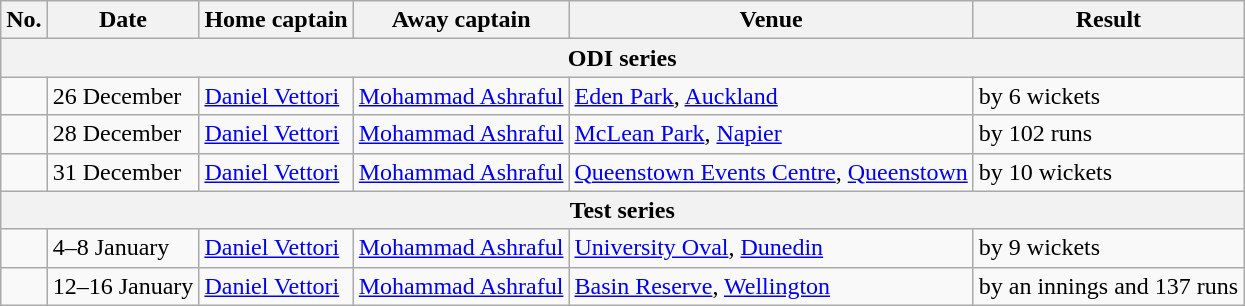<table class="wikitable">
<tr>
<th>No.</th>
<th>Date</th>
<th>Home captain</th>
<th>Away captain</th>
<th>Venue</th>
<th>Result</th>
</tr>
<tr>
<th colspan="6">ODI series</th>
</tr>
<tr>
<td></td>
<td>26 December</td>
<td><a href='#'>Daniel Vettori</a></td>
<td><a href='#'>Mohammad Ashraful</a></td>
<td><a href='#'>Eden Park</a>, <a href='#'>Auckland</a></td>
<td> by 6 wickets</td>
</tr>
<tr>
<td></td>
<td>28 December</td>
<td><a href='#'>Daniel Vettori</a></td>
<td><a href='#'>Mohammad Ashraful</a></td>
<td><a href='#'>McLean Park</a>, <a href='#'>Napier</a></td>
<td> by 102 runs</td>
</tr>
<tr>
<td></td>
<td>31 December</td>
<td><a href='#'>Daniel Vettori</a></td>
<td><a href='#'>Mohammad Ashraful</a></td>
<td><a href='#'>Queenstown Events Centre</a>, <a href='#'>Queenstown</a></td>
<td> by 10 wickets</td>
</tr>
<tr>
<th colspan="6">Test series</th>
</tr>
<tr>
<td></td>
<td>4–8 January</td>
<td><a href='#'>Daniel Vettori</a></td>
<td><a href='#'>Mohammad Ashraful</a></td>
<td><a href='#'>University Oval</a>, <a href='#'>Dunedin</a></td>
<td> by 9 wickets</td>
</tr>
<tr>
<td></td>
<td>12–16 January</td>
<td><a href='#'>Daniel Vettori</a></td>
<td><a href='#'>Mohammad Ashraful</a></td>
<td><a href='#'>Basin Reserve</a>, <a href='#'>Wellington</a></td>
<td> by an innings and 137 runs</td>
</tr>
</table>
